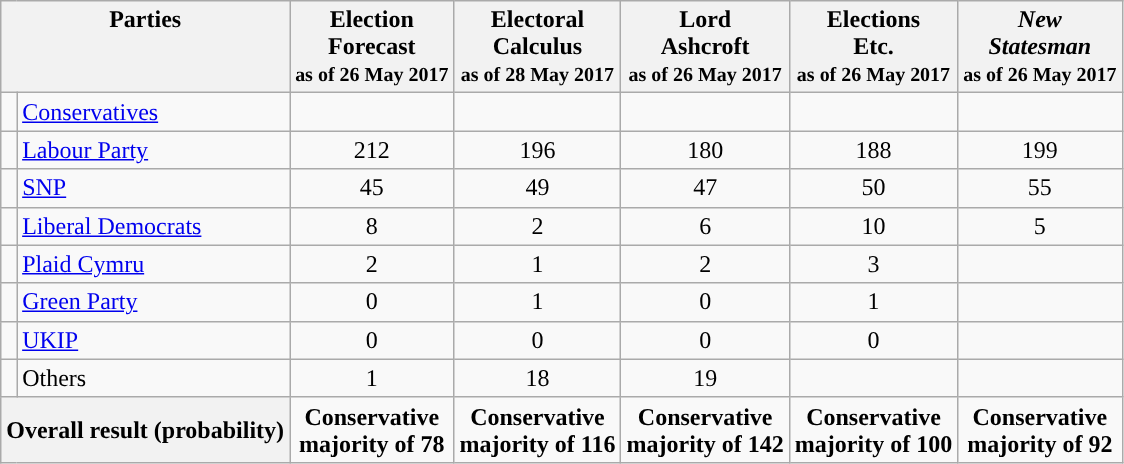<table class="wikitable">
<tr>
<th colspan="2" style="vertical-align:top;">Parties</th>
<th style="vertical-align:top;">Election<br>Forecast<br><small>as of 26 May 2017</small></th>
<th style="vertical-align:top;">Electoral <br> Calculus<br><small>as of 28 May 2017</small></th>
<th style="vertical-align:top;">Lord <br> Ashcroft<br><small>as of 26 May 2017</small></th>
<th style="vertical-align:top;">Elections<br>Etc.<br><small>as of 26 May 2017</small></th>
<th style="vertical-align:top;"><em>New</em><br><em>Statesman</em><br><small>as of 26 May 2017</small></th>
</tr>
<tr>
<td></td>
<td><a href='#'>Conservatives</a></td>
<td></td>
<td></td>
<td></td>
<td></td>
<td></td>
</tr>
<tr>
<td></td>
<td><a href='#'>Labour Party</a></td>
<td style="text-align:center;">212</td>
<td style="text-align:center;">196</td>
<td style="text-align:center;">180</td>
<td style="text-align:center;">188</td>
<td style="text-align:center;">199</td>
</tr>
<tr>
<td></td>
<td><a href='#'>SNP</a></td>
<td style="text-align:center;">45</td>
<td style="text-align:center;">49</td>
<td style="text-align:center;">47</td>
<td style="text-align:center;">50</td>
<td style="text-align:center;">55</td>
</tr>
<tr>
<td></td>
<td><a href='#'>Liberal Democrats</a></td>
<td style="text-align:center;">8</td>
<td style="text-align:center;">2</td>
<td style="text-align:center;">6</td>
<td style="text-align:center;">10</td>
<td style="text-align:center;">5</td>
</tr>
<tr>
<td></td>
<td><a href='#'>Plaid Cymru</a></td>
<td style="text-align:center;">2</td>
<td style="text-align:center;">1</td>
<td style="text-align:center;">2</td>
<td style="text-align:center;">3</td>
<td></td>
</tr>
<tr>
<td></td>
<td><a href='#'>Green Party</a></td>
<td style="text-align:center;">0</td>
<td style="text-align:center;">1</td>
<td style="text-align:center;">0</td>
<td style="text-align:center;">1</td>
<td></td>
</tr>
<tr>
<td></td>
<td><a href='#'>UKIP</a></td>
<td style="text-align:center;">0</td>
<td style="text-align:center;">0</td>
<td style="text-align:center;">0</td>
<td style="text-align:center;">0</td>
<td></td>
</tr>
<tr>
<td></td>
<td>Others</td>
<td style="text-align:center;">1</td>
<td style="text-align:center;">18</td>
<td style="text-align:center;">19</td>
<td></td>
<td></td>
</tr>
<tr>
<th colspan="2">Overall result (probability)</th>
<td style="text-align:center; background:"><strong>Conservative <br> majority of 78</strong></td>
<td style="text-align:center; background:"><strong>Conservative <br> majority of 116</strong></td>
<td style="text-align:center; background:"><strong>Conservative <br> majority of 142</strong></td>
<td style="text-align:center; background:"><strong>Conservative <br> majority of 100</strong></td>
<td style="text-align:center; background:"><strong>Conservative <br> majority of 92</strong></td>
</tr>
</table>
